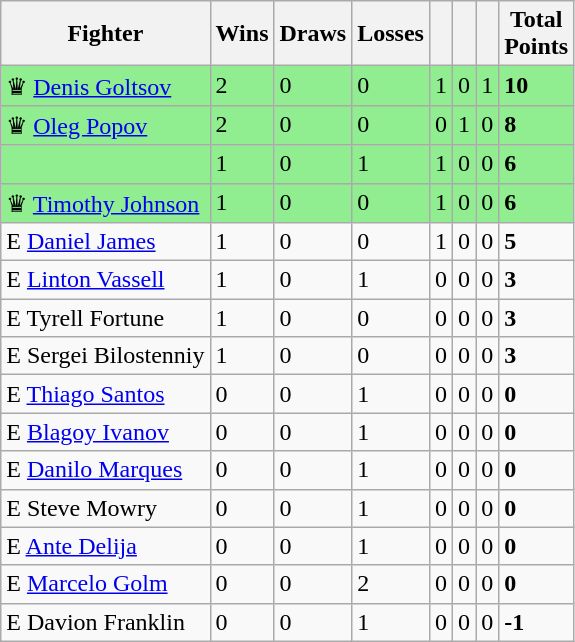<table class="wikitable sortable">
<tr>
<th>Fighter</th>
<th>Wins</th>
<th>Draws</th>
<th>Losses</th>
<th></th>
<th></th>
<th></th>
<th>Total<br> Points</th>
</tr>
<tr style="background:#90EE90;">
<td>♛  <a href='#'>Denis Goltsov</a></td>
<td>2</td>
<td>0</td>
<td>0</td>
<td>1</td>
<td>0</td>
<td>1</td>
<td><strong>10</strong></td>
</tr>
<tr style="background:#90EE90;">
<td>♛  <a href='#'>Oleg Popov</a></td>
<td>2</td>
<td>0</td>
<td>0</td>
<td>0</td>
<td>1</td>
<td>0</td>
<td><strong>8</strong></td>
</tr>
<tr style="background:#90EE90;">
<td></td>
<td>1</td>
<td>0</td>
<td>1</td>
<td>1</td>
<td>0</td>
<td>0</td>
<td><strong>6</strong></td>
</tr>
<tr style="background:#90EE90;">
<td>♛  <a href='#'>Timothy Johnson</a></td>
<td>1</td>
<td>0</td>
<td>0</td>
<td>1</td>
<td>0</td>
<td>0</td>
<td><strong>6</strong></td>
</tr>
<tr>
<td>E  <a href='#'>Daniel James</a></td>
<td>1</td>
<td>0</td>
<td>0</td>
<td>1</td>
<td>0</td>
<td>0</td>
<td><strong>5</strong></td>
</tr>
<tr>
<td>E  <a href='#'>Linton Vassell</a></td>
<td>1</td>
<td>0</td>
<td>1</td>
<td>0</td>
<td>0</td>
<td>0</td>
<td><strong>3</strong></td>
</tr>
<tr>
<td>E  Tyrell Fortune</td>
<td>1</td>
<td>0</td>
<td>0</td>
<td>0</td>
<td>0</td>
<td>0</td>
<td><strong>3</strong></td>
</tr>
<tr>
<td>E  Sergei Bilostenniy</td>
<td>1</td>
<td>0</td>
<td>0</td>
<td>0</td>
<td>0</td>
<td>0</td>
<td><strong>3</strong></td>
</tr>
<tr>
<td>E  <a href='#'>Thiago Santos</a></td>
<td>0</td>
<td>0</td>
<td>1</td>
<td>0</td>
<td>0</td>
<td>0</td>
<td><strong>0</strong></td>
</tr>
<tr>
<td>E  <a href='#'>Blagoy Ivanov</a></td>
<td>0</td>
<td>0</td>
<td>1</td>
<td>0</td>
<td>0</td>
<td>0</td>
<td><strong>0</strong></td>
</tr>
<tr>
<td>E  <a href='#'>Danilo Marques</a></td>
<td>0</td>
<td>0</td>
<td>1</td>
<td>0</td>
<td>0</td>
<td>0</td>
<td><strong>0</strong></td>
</tr>
<tr>
<td>E  Steve Mowry</td>
<td>0</td>
<td>0</td>
<td>1</td>
<td>0</td>
<td>0</td>
<td>0</td>
<td><strong>0</strong></td>
</tr>
<tr>
<td>E  <a href='#'>Ante Delija</a></td>
<td>0</td>
<td>0</td>
<td>1</td>
<td>0</td>
<td>0</td>
<td>0</td>
<td><strong>0</strong></td>
</tr>
<tr>
<td>E  <a href='#'>Marcelo Golm</a></td>
<td>0</td>
<td>0</td>
<td>2</td>
<td>0</td>
<td>0</td>
<td>0</td>
<td><strong>0</strong></td>
</tr>
<tr>
<td>E  Davion Franklin</td>
<td>0</td>
<td>0</td>
<td>1</td>
<td>0</td>
<td>0</td>
<td>0</td>
<td><strong>-1</strong></td>
</tr>
</table>
